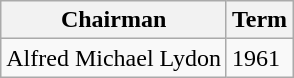<table class="wikitable">
<tr>
<th>Chairman</th>
<th>Term</th>
</tr>
<tr>
<td>Alfred Michael Lydon</td>
<td>1961</td>
</tr>
</table>
